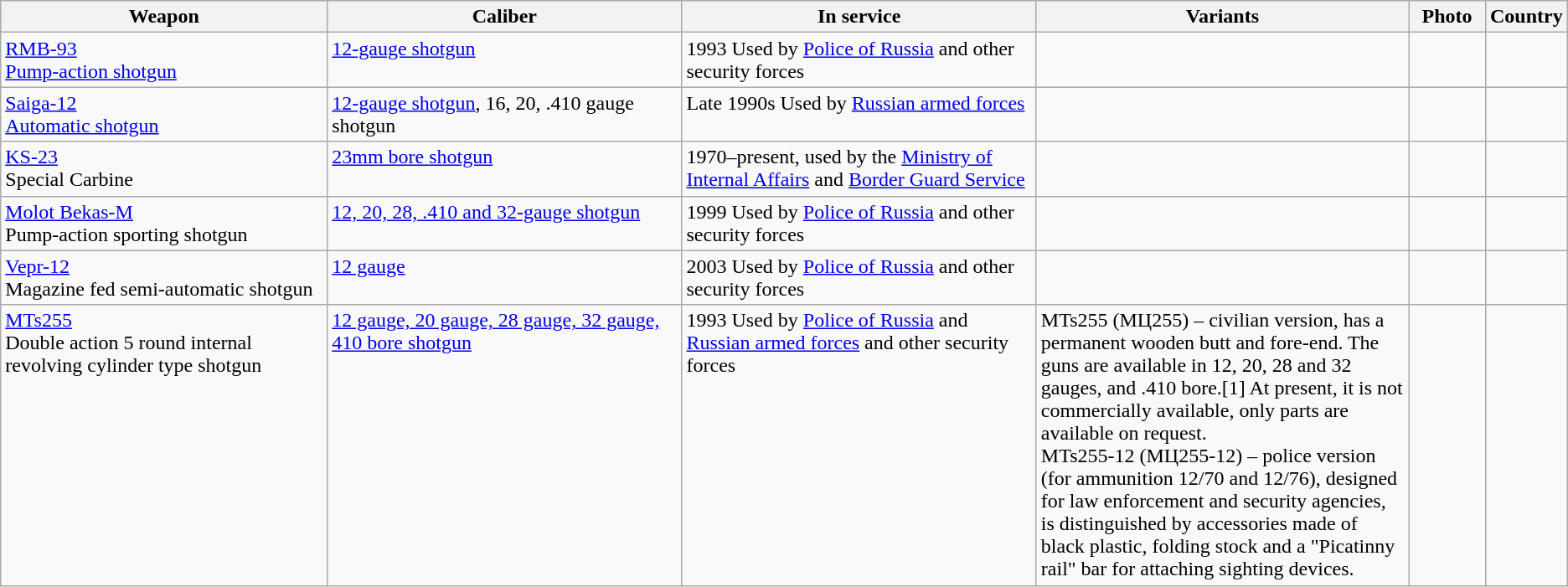<table class="wikitable">
<tr>
<th style="width:22%;", align=left>Weapon</th>
<th style="width:24%;", align=left>Caliber</th>
<th style="width:24%;", align=left>In service</th>
<th style="width:25%;", align=left>Variants</th>
<th style="width:29%;">Photo</th>
<th style="width:16%;", align=left>Country</th>
</tr>
<tr>
<td align=left, valign=top><a href='#'>RMB-93</a><br><a href='#'>Pump-action shotgun</a></td>
<td align=left, valign=top><a href='#'>12-gauge shotgun</a></td>
<td align=left, valign=top>1993 Used by <a href='#'>Police of Russia</a> and other security forces</td>
<td align=left, valign=top></td>
<td align=center></td>
<td></td>
</tr>
<tr>
<td align=left, valign=top><a href='#'>Saiga-12</a><br><a href='#'>Automatic shotgun</a></td>
<td align=left, valign=top><a href='#'>12-gauge shotgun</a>, 16, 20, .410 gauge shotgun</td>
<td align=left, valign=top>Late 1990s Used by <a href='#'>Russian armed forces</a></td>
<td align=left, valign=top></td>
<td align=center></td>
<td></td>
</tr>
<tr>
<td align=left, valign=top><a href='#'>KS-23</a><br>Special Carbine</td>
<td align=left, valign=top><a href='#'>23mm bore shotgun</a></td>
<td align=left, valign=top>1970–present, used by the <a href='#'>Ministry of Internal Affairs</a> and <a href='#'>Border Guard Service</a></td>
<td align=left, valign=top></td>
<td align=center></td>
<td></td>
</tr>
<tr>
<td align=left, valign=top><a href='#'>Molot Bekas-M</a><br>Pump-action sporting shotgun</td>
<td align=left, valign=top><a href='#'>12, 20, 28, .410 and 32-gauge shotgun</a></td>
<td align=left, valign=top>1999 Used by <a href='#'>Police of Russia</a> and other security forces</td>
<td align=left, valign=top></td>
<td align=center></td>
<td></td>
</tr>
<tr>
<td align=left, valign=top><a href='#'>Vepr-12</a><br>Magazine fed semi-automatic shotgun</td>
<td align=left, valign=top><a href='#'>12 gauge</a></td>
<td align=left, valign=top>2003 Used by <a href='#'>Police of Russia</a> and other security forces</td>
<td align=left, valign=top></td>
<td align=center></td>
<td></td>
</tr>
<tr>
<td align=left, valign=top><a href='#'>MTs255</a><br>Double action 5 round internal revolving cylinder type shotgun</td>
<td align=left, valign=top><a href='#'>12 gauge, 20 gauge, 28 gauge, 32 gauge, 410 bore shotgun</a></td>
<td align=left, valign=top>1993 Used by <a href='#'>Police of Russia</a> and <a href='#'>Russian armed forces</a> and other security forces</td>
<td>MTs255 (МЦ255) – civilian version, has a permanent wooden butt and fore-end. The guns are available in 12, 20, 28 and 32 gauges, and .410 bore.[1] At present, it is not commercially available, only parts are available on request.<br>MTs255-12 (МЦ255-12) – police version (for ammunition 12/70 and 12/76), designed for law enforcement and security agencies, is distinguished by accessories made of black plastic, folding stock and a "Picatinny rail" bar for attaching sighting devices.</td>
<td align=center></td>
<td><br></td>
</tr>
</table>
